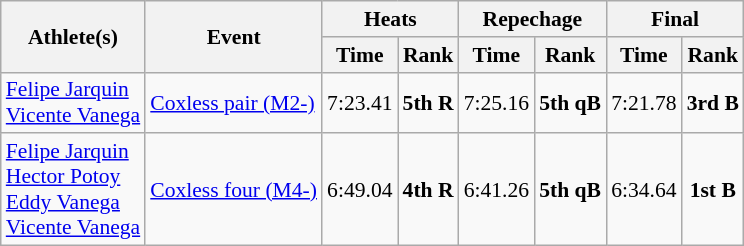<table class="wikitable" border="1" style="font-size:90%">
<tr>
<th rowspan=2>Athlete(s)</th>
<th rowspan=2>Event</th>
<th colspan=2>Heats</th>
<th colspan=2>Repechage</th>
<th colspan=2>Final</th>
</tr>
<tr>
<th>Time</th>
<th>Rank</th>
<th>Time</th>
<th>Rank</th>
<th>Time</th>
<th>Rank</th>
</tr>
<tr>
<td><a href='#'>Felipe Jarquin</a><br><a href='#'>Vicente Vanega</a></td>
<td><a href='#'>Coxless pair (M2-)</a></td>
<td align=center>7:23.41</td>
<td align=center><strong>5th R</strong></td>
<td align=center>7:25.16</td>
<td align=center><strong>5th qB</strong></td>
<td align=center>7:21.78</td>
<td align=center><strong>3rd B</strong></td>
</tr>
<tr>
<td><a href='#'>Felipe Jarquin</a><br><a href='#'>Hector Potoy</a><br><a href='#'>Eddy Vanega</a><br><a href='#'>Vicente Vanega</a></td>
<td><a href='#'>Coxless four (M4-)</a></td>
<td align=center>6:49.04</td>
<td align=center><strong>4th R</strong></td>
<td align=center>6:41.26</td>
<td align=center><strong>5th qB</strong></td>
<td align=center>6:34.64</td>
<td align=center><strong>1st B</strong></td>
</tr>
</table>
